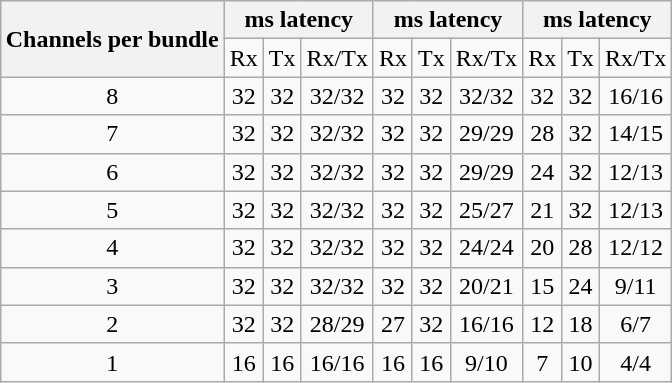<table class="wikitable" style="margin: 1em auto;">
<tr>
<th rowspan="2">Channels per bundle</th>
<th colspan="3"> ms latency</th>
<th colspan="3"> ms latency</th>
<th colspan="3"> ms latency</th>
</tr>
<tr style="text-align:center;">
<td>Rx</td>
<td>Tx</td>
<td>Rx/Tx</td>
<td>Rx</td>
<td>Tx</td>
<td>Rx/Tx</td>
<td>Rx</td>
<td>Tx</td>
<td>Rx/Tx</td>
</tr>
<tr style="text-align:center;">
<td>8</td>
<td>32</td>
<td>32</td>
<td>32/32</td>
<td>32</td>
<td>32</td>
<td>32/32</td>
<td>32</td>
<td>32</td>
<td>16/16</td>
</tr>
<tr style="text-align:center;">
<td>7</td>
<td>32</td>
<td>32</td>
<td>32/32</td>
<td>32</td>
<td>32</td>
<td>29/29</td>
<td>28</td>
<td>32</td>
<td>14/15</td>
</tr>
<tr style="text-align:center;">
<td>6</td>
<td>32</td>
<td>32</td>
<td>32/32</td>
<td>32</td>
<td>32</td>
<td>29/29</td>
<td>24</td>
<td>32</td>
<td>12/13</td>
</tr>
<tr style="text-align:center;">
<td>5</td>
<td>32</td>
<td>32</td>
<td>32/32</td>
<td>32</td>
<td>32</td>
<td>25/27</td>
<td>21</td>
<td>32</td>
<td>12/13</td>
</tr>
<tr style="text-align:center;">
<td>4</td>
<td>32</td>
<td>32</td>
<td>32/32</td>
<td>32</td>
<td>32</td>
<td>24/24</td>
<td>20</td>
<td>28</td>
<td>12/12</td>
</tr>
<tr style="text-align:center;">
<td>3</td>
<td>32</td>
<td>32</td>
<td>32/32</td>
<td>32</td>
<td>32</td>
<td>20/21</td>
<td>15</td>
<td>24</td>
<td>9/11</td>
</tr>
<tr style="text-align:center;">
<td>2</td>
<td>32</td>
<td>32</td>
<td>28/29</td>
<td>27</td>
<td>32</td>
<td>16/16</td>
<td>12</td>
<td>18</td>
<td>6/7</td>
</tr>
<tr style="text-align:center;">
<td>1</td>
<td>16</td>
<td>16</td>
<td>16/16</td>
<td>16</td>
<td>16</td>
<td>9/10</td>
<td>7</td>
<td>10</td>
<td>4/4</td>
</tr>
</table>
